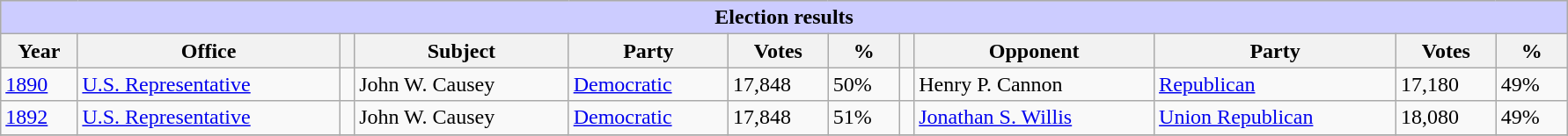<table class=wikitable style="width: 94%" style="text-align: center;" align="center">
<tr bgcolor=#cccccc>
<th colspan=12 style="background: #ccccff;">Election results</th>
</tr>
<tr>
<th><strong>Year</strong></th>
<th><strong>Office</strong></th>
<th></th>
<th><strong>Subject</strong></th>
<th><strong>Party</strong></th>
<th><strong>Votes</strong></th>
<th><strong>%</strong></th>
<th></th>
<th><strong>Opponent</strong></th>
<th><strong>Party</strong></th>
<th><strong>Votes</strong></th>
<th><strong>%</strong></th>
</tr>
<tr>
<td><a href='#'>1890</a></td>
<td><a href='#'>U.S. Representative</a></td>
<td></td>
<td>John W. Causey</td>
<td><a href='#'>Democratic</a></td>
<td>17,848</td>
<td>50%</td>
<td></td>
<td>Henry P. Cannon</td>
<td><a href='#'>Republican</a></td>
<td>17,180</td>
<td>49%</td>
</tr>
<tr>
<td><a href='#'>1892</a></td>
<td><a href='#'>U.S. Representative</a></td>
<td></td>
<td>John W. Causey</td>
<td><a href='#'>Democratic</a></td>
<td>17,848</td>
<td>51%</td>
<td></td>
<td><a href='#'>Jonathan S. Willis</a></td>
<td><a href='#'>Union Republican</a></td>
<td>18,080</td>
<td>49%</td>
</tr>
<tr>
</tr>
</table>
